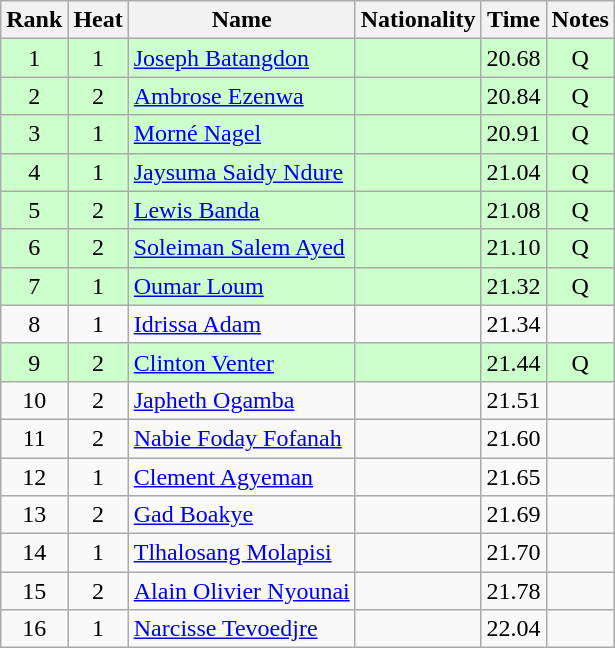<table class="wikitable sortable" style="text-align:center">
<tr>
<th>Rank</th>
<th>Heat</th>
<th>Name</th>
<th>Nationality</th>
<th>Time</th>
<th>Notes</th>
</tr>
<tr bgcolor=ccffcc>
<td>1</td>
<td>1</td>
<td align=left><a href='#'>Joseph Batangdon</a></td>
<td align=left></td>
<td>20.68</td>
<td>Q</td>
</tr>
<tr bgcolor=ccffcc>
<td>2</td>
<td>2</td>
<td align=left><a href='#'>Ambrose Ezenwa</a></td>
<td align=left></td>
<td>20.84</td>
<td>Q</td>
</tr>
<tr bgcolor=ccffcc>
<td>3</td>
<td>1</td>
<td align=left><a href='#'>Morné Nagel</a></td>
<td align=left></td>
<td>20.91</td>
<td>Q</td>
</tr>
<tr bgcolor=ccffcc>
<td>4</td>
<td>1</td>
<td align=left><a href='#'>Jaysuma Saidy Ndure</a></td>
<td align=left></td>
<td>21.04</td>
<td>Q</td>
</tr>
<tr bgcolor=ccffcc>
<td>5</td>
<td>2</td>
<td align=left><a href='#'>Lewis Banda</a></td>
<td align=left></td>
<td>21.08</td>
<td>Q</td>
</tr>
<tr bgcolor=ccffcc>
<td>6</td>
<td>2</td>
<td align=left><a href='#'>Soleiman Salem Ayed</a></td>
<td align=left></td>
<td>21.10</td>
<td>Q</td>
</tr>
<tr bgcolor=ccffcc>
<td>7</td>
<td>1</td>
<td align=left><a href='#'>Oumar Loum</a></td>
<td align=left></td>
<td>21.32</td>
<td>Q</td>
</tr>
<tr>
<td>8</td>
<td>1</td>
<td align=left><a href='#'>Idrissa Adam</a></td>
<td align=left></td>
<td>21.34</td>
<td></td>
</tr>
<tr bgcolor=ccffcc>
<td>9</td>
<td>2</td>
<td align=left><a href='#'>Clinton Venter</a></td>
<td align=left></td>
<td>21.44</td>
<td>Q</td>
</tr>
<tr>
<td>10</td>
<td>2</td>
<td align=left><a href='#'>Japheth Ogamba</a></td>
<td align=left></td>
<td>21.51</td>
<td></td>
</tr>
<tr>
<td>11</td>
<td>2</td>
<td align=left><a href='#'>Nabie Foday Fofanah</a></td>
<td align=left></td>
<td>21.60</td>
<td></td>
</tr>
<tr>
<td>12</td>
<td>1</td>
<td align=left><a href='#'>Clement Agyeman</a></td>
<td align=left></td>
<td>21.65</td>
<td></td>
</tr>
<tr>
<td>13</td>
<td>2</td>
<td align=left><a href='#'>Gad Boakye</a></td>
<td align=left></td>
<td>21.69</td>
<td></td>
</tr>
<tr>
<td>14</td>
<td>1</td>
<td align=left><a href='#'>Tlhalosang Molapisi</a></td>
<td align=left></td>
<td>21.70</td>
<td></td>
</tr>
<tr>
<td>15</td>
<td>2</td>
<td align=left><a href='#'>Alain Olivier Nyounai</a></td>
<td align=left></td>
<td>21.78</td>
<td></td>
</tr>
<tr>
<td>16</td>
<td>1</td>
<td align=left><a href='#'>Narcisse Tevoedjre</a></td>
<td align=left></td>
<td>22.04</td>
<td></td>
</tr>
</table>
